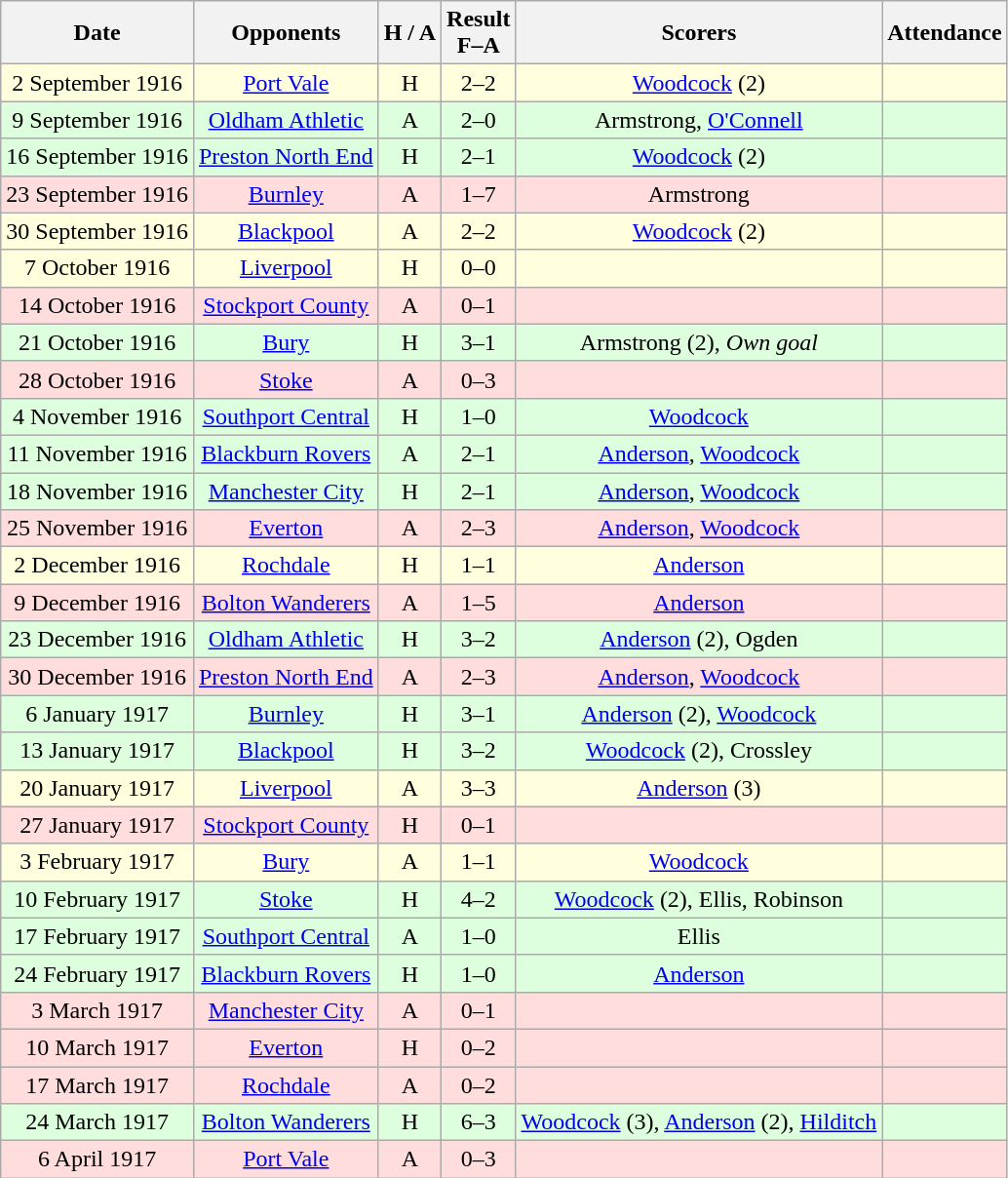<table class="wikitable" style="text-align:center">
<tr>
<th>Date</th>
<th>Opponents</th>
<th>H / A</th>
<th>Result<br>F–A</th>
<th>Scorers</th>
<th>Attendance</th>
</tr>
<tr bgcolor="#ffffdd">
<td>2 September 1916</td>
<td><a href='#'>Port Vale</a></td>
<td>H</td>
<td>2–2</td>
<td><a href='#'>Woodcock</a> (2)</td>
<td></td>
</tr>
<tr bgcolor="#ddffdd">
<td>9 September 1916</td>
<td><a href='#'>Oldham Athletic</a></td>
<td>A</td>
<td>2–0</td>
<td>Armstrong, <a href='#'>O'Connell</a></td>
<td></td>
</tr>
<tr bgcolor="#ddffdd">
<td>16 September 1916</td>
<td><a href='#'>Preston North End</a></td>
<td>H</td>
<td>2–1</td>
<td><a href='#'>Woodcock</a> (2)</td>
<td></td>
</tr>
<tr bgcolor="#ffdddd">
<td>23 September 1916</td>
<td><a href='#'>Burnley</a></td>
<td>A</td>
<td>1–7</td>
<td>Armstrong</td>
<td></td>
</tr>
<tr bgcolor="#ffffdd">
<td>30 September 1916</td>
<td><a href='#'>Blackpool</a></td>
<td>A</td>
<td>2–2</td>
<td><a href='#'>Woodcock</a> (2)</td>
<td></td>
</tr>
<tr bgcolor="#ffffdd">
<td>7 October 1916</td>
<td><a href='#'>Liverpool</a></td>
<td>H</td>
<td>0–0</td>
<td></td>
<td></td>
</tr>
<tr bgcolor="#ffdddd">
<td>14 October 1916</td>
<td><a href='#'>Stockport County</a></td>
<td>A</td>
<td>0–1</td>
<td></td>
<td></td>
</tr>
<tr bgcolor="#ddffdd">
<td>21 October 1916</td>
<td><a href='#'>Bury</a></td>
<td>H</td>
<td>3–1</td>
<td>Armstrong (2), <em>Own goal</em></td>
<td></td>
</tr>
<tr bgcolor="#ffdddd">
<td>28 October 1916</td>
<td><a href='#'>Stoke</a></td>
<td>A</td>
<td>0–3</td>
<td></td>
<td></td>
</tr>
<tr bgcolor="#ddffdd">
<td>4 November 1916</td>
<td><a href='#'>Southport Central</a></td>
<td>H</td>
<td>1–0</td>
<td><a href='#'>Woodcock</a></td>
<td></td>
</tr>
<tr bgcolor="#ddffdd">
<td>11 November 1916</td>
<td><a href='#'>Blackburn Rovers</a></td>
<td>A</td>
<td>2–1</td>
<td><a href='#'>Anderson</a>, <a href='#'>Woodcock</a></td>
<td></td>
</tr>
<tr bgcolor="#ddffdd">
<td>18 November 1916</td>
<td><a href='#'>Manchester City</a></td>
<td>H</td>
<td>2–1</td>
<td><a href='#'>Anderson</a>, <a href='#'>Woodcock</a></td>
<td></td>
</tr>
<tr bgcolor="#ffdddd">
<td>25 November 1916</td>
<td><a href='#'>Everton</a></td>
<td>A</td>
<td>2–3</td>
<td><a href='#'>Anderson</a>, <a href='#'>Woodcock</a></td>
<td></td>
</tr>
<tr bgcolor="#ffffdd">
<td>2 December 1916</td>
<td><a href='#'>Rochdale</a></td>
<td>H</td>
<td>1–1</td>
<td><a href='#'>Anderson</a></td>
<td></td>
</tr>
<tr bgcolor="#ffdddd">
<td>9 December 1916</td>
<td><a href='#'>Bolton Wanderers</a></td>
<td>A</td>
<td>1–5</td>
<td><a href='#'>Anderson</a></td>
<td></td>
</tr>
<tr bgcolor="#ddffdd">
<td>23 December 1916</td>
<td><a href='#'>Oldham Athletic</a></td>
<td>H</td>
<td>3–2</td>
<td><a href='#'>Anderson</a> (2), Ogden</td>
<td></td>
</tr>
<tr bgcolor="#ffdddd">
<td>30 December 1916</td>
<td><a href='#'>Preston North End</a></td>
<td>A</td>
<td>2–3</td>
<td><a href='#'>Anderson</a>, <a href='#'>Woodcock</a></td>
<td></td>
</tr>
<tr bgcolor="#ddffdd">
<td>6 January 1917</td>
<td><a href='#'>Burnley</a></td>
<td>H</td>
<td>3–1</td>
<td><a href='#'>Anderson</a> (2), <a href='#'>Woodcock</a></td>
<td></td>
</tr>
<tr bgcolor="#ddffdd">
<td>13 January 1917</td>
<td><a href='#'>Blackpool</a></td>
<td>H</td>
<td>3–2</td>
<td><a href='#'>Woodcock</a> (2), Crossley</td>
<td></td>
</tr>
<tr bgcolor="#ffffdd">
<td>20 January 1917</td>
<td><a href='#'>Liverpool</a></td>
<td>A</td>
<td>3–3</td>
<td><a href='#'>Anderson</a> (3)</td>
<td></td>
</tr>
<tr bgcolor="#ffdddd">
<td>27 January 1917</td>
<td><a href='#'>Stockport County</a></td>
<td>H</td>
<td>0–1</td>
<td></td>
<td></td>
</tr>
<tr bgcolor="#ffffdd">
<td>3 February 1917</td>
<td><a href='#'>Bury</a></td>
<td>A</td>
<td>1–1</td>
<td><a href='#'>Woodcock</a></td>
<td></td>
</tr>
<tr bgcolor="#ddffdd">
<td>10 February 1917</td>
<td><a href='#'>Stoke</a></td>
<td>H</td>
<td>4–2</td>
<td><a href='#'>Woodcock</a> (2), Ellis, Robinson</td>
<td></td>
</tr>
<tr bgcolor="#ddffdd">
<td>17 February 1917</td>
<td><a href='#'>Southport Central</a></td>
<td>A</td>
<td>1–0</td>
<td>Ellis</td>
<td></td>
</tr>
<tr bgcolor="#ddffdd">
<td>24 February 1917</td>
<td><a href='#'>Blackburn Rovers</a></td>
<td>H</td>
<td>1–0</td>
<td><a href='#'>Anderson</a></td>
<td></td>
</tr>
<tr bgcolor="#ffdddd">
<td>3 March 1917</td>
<td><a href='#'>Manchester City</a></td>
<td>A</td>
<td>0–1</td>
<td></td>
<td></td>
</tr>
<tr bgcolor="#ffdddd">
<td>10 March 1917</td>
<td><a href='#'>Everton</a></td>
<td>H</td>
<td>0–2</td>
<td></td>
<td></td>
</tr>
<tr bgcolor="#ffdddd">
<td>17 March 1917</td>
<td><a href='#'>Rochdale</a></td>
<td>A</td>
<td>0–2</td>
<td></td>
<td></td>
</tr>
<tr bgcolor="#ddffdd">
<td>24 March 1917</td>
<td><a href='#'>Bolton Wanderers</a></td>
<td>H</td>
<td>6–3</td>
<td><a href='#'>Woodcock</a> (3), <a href='#'>Anderson</a> (2), <a href='#'>Hilditch</a></td>
<td></td>
</tr>
<tr bgcolor="#ffdddd">
<td>6 April 1917</td>
<td><a href='#'>Port Vale</a></td>
<td>A</td>
<td>0–3</td>
<td></td>
<td></td>
</tr>
</table>
